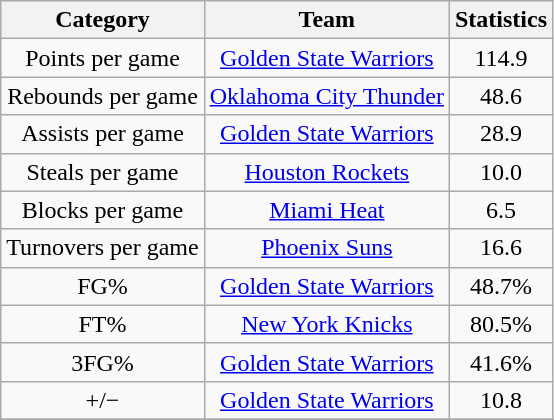<table class="wikitable" style="text-align:center">
<tr>
<th>Category</th>
<th>Team</th>
<th>Statistics</th>
</tr>
<tr>
<td>Points per game</td>
<td><a href='#'>Golden State Warriors</a></td>
<td>114.9</td>
</tr>
<tr>
<td>Rebounds per game</td>
<td><a href='#'>Oklahoma City Thunder</a></td>
<td>48.6</td>
</tr>
<tr>
<td>Assists per game</td>
<td><a href='#'>Golden State Warriors</a></td>
<td>28.9</td>
</tr>
<tr>
<td>Steals per game</td>
<td><a href='#'>Houston Rockets</a></td>
<td>10.0</td>
</tr>
<tr>
<td>Blocks per game</td>
<td><a href='#'>Miami Heat</a></td>
<td>6.5</td>
</tr>
<tr>
<td>Turnovers per game</td>
<td><a href='#'>Phoenix Suns</a></td>
<td>16.6</td>
</tr>
<tr>
<td>FG%</td>
<td><a href='#'>Golden State Warriors</a></td>
<td>48.7%</td>
</tr>
<tr>
<td>FT%</td>
<td><a href='#'>New York Knicks</a></td>
<td>80.5%</td>
</tr>
<tr>
<td>3FG%</td>
<td><a href='#'>Golden State Warriors</a></td>
<td>41.6%</td>
</tr>
<tr>
<td>+/−</td>
<td><a href='#'>Golden State Warriors</a></td>
<td>10.8</td>
</tr>
<tr>
</tr>
</table>
